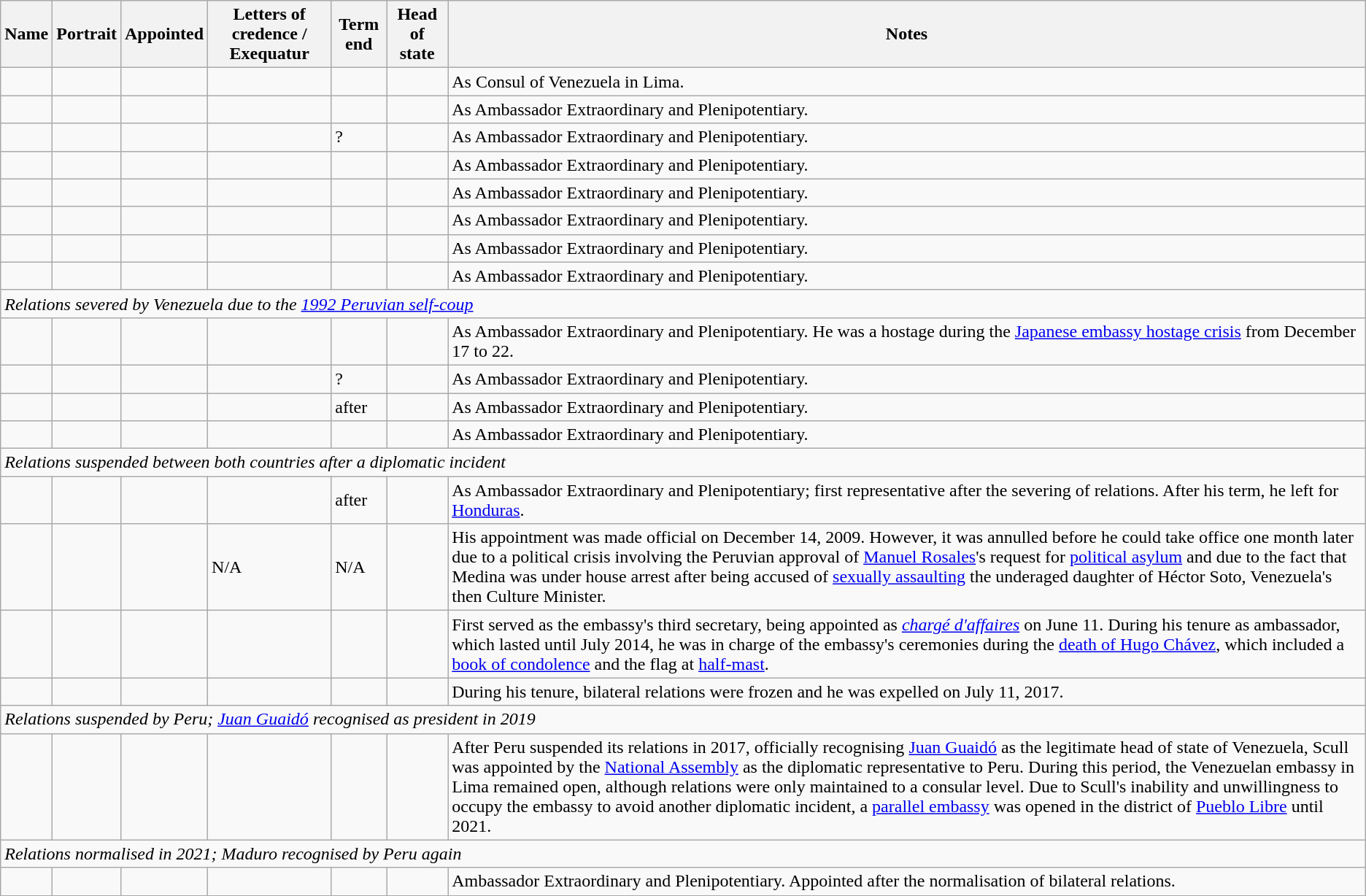<table class="wikitable sortable"  text-align:center;">
<tr>
<th>Name</th>
<th class="unsortable">Portrait</th>
<th>Appointed</th>
<th>Letters of credence / Exequatur</th>
<th>Term end</th>
<th>Head of state</th>
<th class="unsortable">Notes</th>
</tr>
<tr>
<td></td>
<td></td>
<td></td>
<td></td>
<td></td>
<td></td>
<td>As Consul of Venezuela in Lima.</td>
</tr>
<tr>
<td></td>
<td></td>
<td></td>
<td></td>
<td></td>
<td></td>
<td>As Ambassador Extraordinary and Plenipotentiary.</td>
</tr>
<tr>
<td></td>
<td></td>
<td></td>
<td></td>
<td>?</td>
<td></td>
<td>As Ambassador Extraordinary and Plenipotentiary.</td>
</tr>
<tr>
<td></td>
<td></td>
<td></td>
<td></td>
<td></td>
<td></td>
<td>As Ambassador Extraordinary and Plenipotentiary.</td>
</tr>
<tr>
<td></td>
<td></td>
<td></td>
<td></td>
<td></td>
<td></td>
<td>As Ambassador Extraordinary and Plenipotentiary.</td>
</tr>
<tr>
<td></td>
<td></td>
<td></td>
<td></td>
<td></td>
<td></td>
<td>As Ambassador Extraordinary and Plenipotentiary.</td>
</tr>
<tr>
<td></td>
<td></td>
<td></td>
<td></td>
<td></td>
<td></td>
<td>As Ambassador Extraordinary and Plenipotentiary.</td>
</tr>
<tr>
<td></td>
<td></td>
<td></td>
<td></td>
<td></td>
<td></td>
<td>As Ambassador Extraordinary and Plenipotentiary.</td>
</tr>
<tr>
<td colspan=7><div><em>Relations severed by Venezuela due to the <a href='#'>1992 Peruvian self-coup</a></em></div></td>
</tr>
<tr>
<td></td>
<td></td>
<td></td>
<td></td>
<td></td>
<td></td>
<td>As Ambassador Extraordinary and Plenipotentiary. He was a hostage during the <a href='#'>Japanese embassy hostage crisis</a> from December 17 to 22.</td>
</tr>
<tr>
<td></td>
<td></td>
<td></td>
<td></td>
<td>?</td>
<td></td>
<td>As Ambassador Extraordinary and Plenipotentiary.</td>
</tr>
<tr>
<td></td>
<td></td>
<td></td>
<td></td>
<td>after </td>
<td></td>
<td>As Ambassador Extraordinary and Plenipotentiary.</td>
</tr>
<tr>
<td></td>
<td></td>
<td></td>
<td></td>
<td></td>
<td></td>
<td>As Ambassador Extraordinary and Plenipotentiary.</td>
</tr>
<tr>
<td colspan=7><div><em>Relations suspended between both countries after a diplomatic incident</em></div></td>
</tr>
<tr>
<td></td>
<td></td>
<td></td>
<td></td>
<td>after </td>
<td></td>
<td>As Ambassador Extraordinary and Plenipotentiary; first representative after the severing of relations. After his term, he left for <a href='#'>Honduras</a>.</td>
</tr>
<tr>
<td></td>
<td></td>
<td></td>
<td>N/A</td>
<td>N/A</td>
<td></td>
<td>His appointment was made official on December 14, 2009. However, it was annulled before he could take office one month later due to a political crisis involving the Peruvian approval of <a href='#'>Manuel Rosales</a>'s request for <a href='#'>political asylum</a> and due to the fact that Medina was under house arrest after being accused of <a href='#'>sexually assaulting</a> the underaged daughter of Héctor Soto, Venezuela's then Culture Minister.</td>
</tr>
<tr>
<td></td>
<td></td>
<td></td>
<td></td>
<td></td>
<td></td>
<td>First served as the embassy's third secretary, being appointed as <em><a href='#'>chargé d'affaires</a></em> on June 11. During his tenure as ambassador, which lasted until July 2014, he was in charge of the embassy's ceremonies during the <a href='#'>death of Hugo Chávez</a>, which included a <a href='#'>book of condolence</a> and the flag at <a href='#'>half-mast</a>.</td>
</tr>
<tr>
<td></td>
<td></td>
<td></td>
<td></td>
<td></td>
<td></td>
<td>During his tenure, bilateral relations were frozen and he was expelled on July 11, 2017.</td>
</tr>
<tr>
<td colspan=7><div><em>Relations suspended by Peru; <a href='#'>Juan Guaidó</a> recognised as president in 2019</em></div></td>
</tr>
<tr>
<td></td>
<td></td>
<td></td>
<td></td>
<td></td>
<td></td>
<td>After Peru suspended its relations in 2017, officially recognising <a href='#'>Juan Guaidó</a> as the legitimate head of state of Venezuela, Scull was appointed by the <a href='#'>National Assembly</a> as the diplomatic representative to Peru. During this period, the Venezuelan embassy in Lima remained open, although relations were only maintained to a consular level. Due to Scull's inability and unwillingness to occupy the embassy to avoid another diplomatic incident, a <a href='#'>parallel embassy</a> was opened in the district of <a href='#'>Pueblo Libre</a> until 2021.</td>
</tr>
<tr>
<td colspan=7><div><em>Relations normalised in 2021; Maduro recognised by Peru again</em></div></td>
</tr>
<tr>
<td></td>
<td></td>
<td></td>
<td></td>
<td></td>
<td></td>
<td>Ambassador Extraordinary and Plenipotentiary. Appointed after the normalisation of bilateral relations.</td>
</tr>
<tr>
</tr>
</table>
